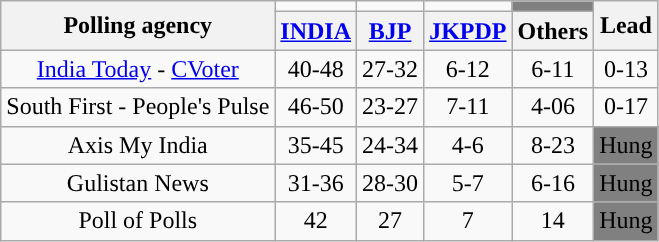<table class="wikitable" style="text-align: center;">
<tr>
<th rowspan="2">Polling agency</th>
<td colspan="1"></td>
<td colspan="1"></td>
<td colspan="1"></td>
<td colspan="1" style="background:gray;"></td>
<th rowspan="2">Lead</th>
</tr>
<tr>
<th><a href='#'>INDIA</a></th>
<th><a href='#'>BJP</a></th>
<th><a href='#'>JKPDP</a></th>
<th>Others</th>
</tr>
<tr>
<td><a href='#'>India Today</a> - <a href='#'>CVoter</a></td>
<td>40-48</td>
<td>27-32</td>
<td>6-12</td>
<td>6-11</td>
<td>0-13</td>
</tr>
<tr>
<td>South First - People's Pulse</td>
<td>46-50</td>
<td>23-27</td>
<td>7-11</td>
<td>4-06</td>
<td>0-17</td>
</tr>
<tr>
<td>Axis My India</td>
<td>35-45</td>
<td>24-34</td>
<td>4-6</td>
<td>8-23</td>
<td style="background:gray;">Hung</td>
</tr>
<tr>
<td>Gulistan News</td>
<td>31-36</td>
<td>28-30</td>
<td>5-7</td>
<td>6-16</td>
<td style="background:gray;">Hung</td>
</tr>
<tr>
<td>Poll of Polls</td>
<td>42</td>
<td>27</td>
<td>7</td>
<td>14</td>
<td style="background:gray;">Hung</td>
</tr>
</table>
